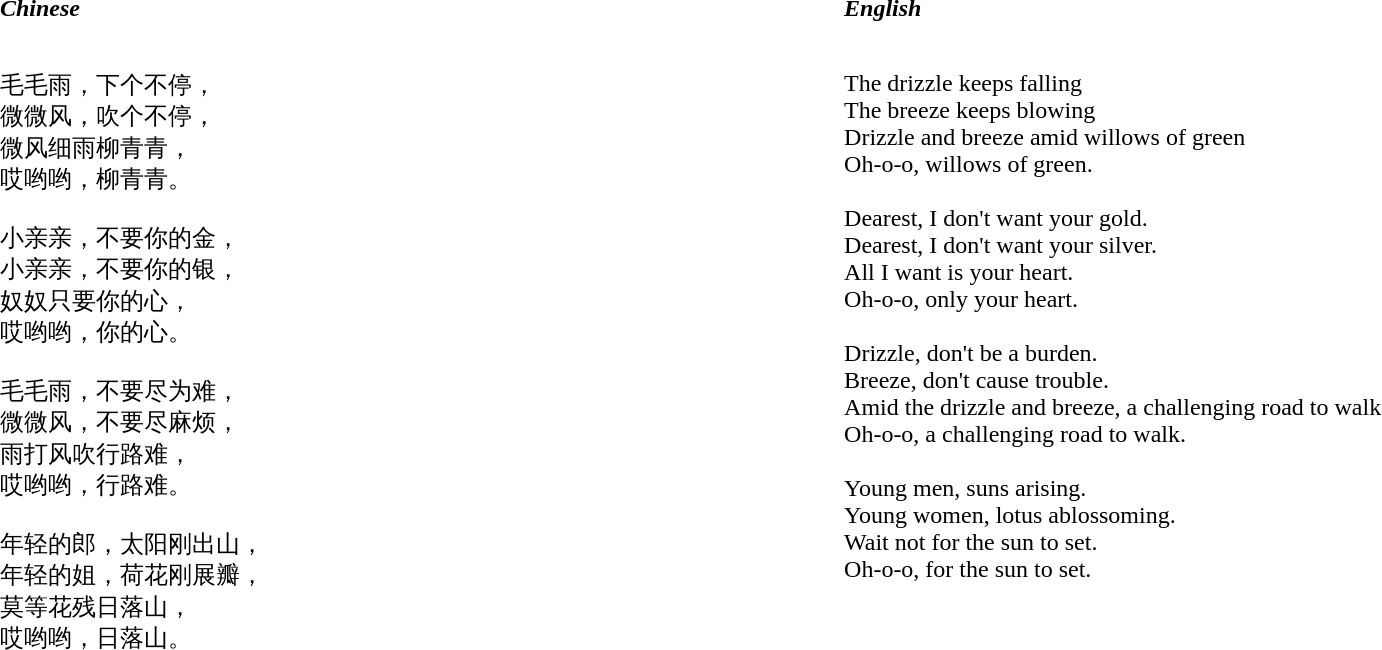<table cellpadding=6>
<tr>
<td style="width:33%;"><strong><em>Chinese</em></strong></td>
<td style="width:33%;"><strong><em>English</em></strong></td>
</tr>
<tr style="vertical-align:top; white-space:nowrap;">
<td style="width:33%;"><br>毛毛雨，下个不停，<br>
微微风，吹个不停，<br>
微风细雨柳青青，<br>
哎哟哟，柳青青。<br>
<br>
小亲亲，不要你的金，<br>
小亲亲，不要你的银，<br>
奴奴只要你的心，<br>
哎哟哟，你的心。<br>
<br>
毛毛雨，不要尽为难，<br>
微微风，不要尽麻烦，<br>
雨打风吹行路难，<br>
哎哟哟，行路难。<br>
<br>
年轻的郎，太阳刚出山，<br>
年轻的姐，荷花刚展瓣，<br>
莫等花残日落山，<br>
哎哟哟，日落山。<br></td>
<td style="width:33%;"><br>The drizzle keeps falling<br>
The breeze keeps blowing<br>
Drizzle and breeze amid willows of green<br>
Oh-o-o, willows of green.<br>
<br>
Dearest, I don't want your gold.<br>
Dearest, I don't want your silver.<br>
All I want is your heart.<br>
Oh-o-o, only your heart.<br>
<br>
Drizzle, don't be a burden.<br>
Breeze, don't cause trouble.<br>
Amid the drizzle and breeze, a challenging road to walk<br>
Oh-o-o, a challenging road to walk.<br>
<br>
Young men, suns arising.<br>
Young women, lotus ablossoming.<br>
Wait not for the sun to set.<br>
Oh-o-o, for the sun to set.<br></td>
</tr>
</table>
